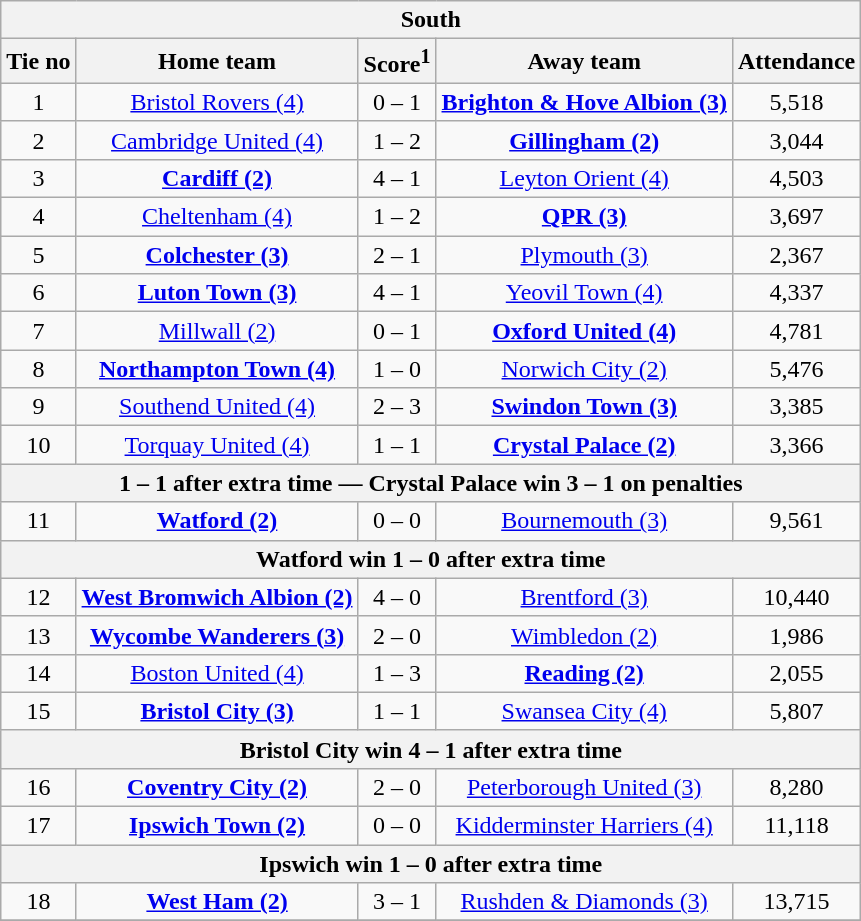<table class="wikitable" style="text-align: center">
<tr>
<th colspan="5">South</th>
</tr>
<tr>
<th>Tie no</th>
<th>Home team</th>
<th>Score<sup>1</sup></th>
<th>Away team</th>
<th>Attendance</th>
</tr>
<tr>
<td>1</td>
<td><a href='#'>Bristol Rovers (4)</a></td>
<td>0 – 1</td>
<td><strong><a href='#'>Brighton & Hove Albion (3)</a></strong></td>
<td>5,518</td>
</tr>
<tr>
<td>2</td>
<td><a href='#'>Cambridge United (4)</a></td>
<td>1 – 2</td>
<td><strong><a href='#'>Gillingham (2)</a></strong></td>
<td>3,044</td>
</tr>
<tr>
<td>3</td>
<td><strong><a href='#'>Cardiff (2)</a></strong></td>
<td>4 – 1</td>
<td><a href='#'>Leyton Orient (4)</a></td>
<td>4,503</td>
</tr>
<tr>
<td>4</td>
<td><a href='#'>Cheltenham (4)</a></td>
<td>1 – 2</td>
<td><strong><a href='#'>QPR (3)</a></strong></td>
<td>3,697</td>
</tr>
<tr>
<td>5</td>
<td><strong><a href='#'>Colchester (3)</a></strong></td>
<td>2 – 1</td>
<td><a href='#'>Plymouth (3)</a></td>
<td>2,367</td>
</tr>
<tr>
<td>6</td>
<td><strong><a href='#'>Luton Town (3)</a></strong></td>
<td>4 – 1</td>
<td><a href='#'>Yeovil Town (4)</a></td>
<td>4,337</td>
</tr>
<tr>
<td>7</td>
<td><a href='#'>Millwall (2)</a></td>
<td>0 – 1</td>
<td><strong><a href='#'>Oxford United (4)</a></strong></td>
<td>4,781</td>
</tr>
<tr>
<td>8</td>
<td><strong><a href='#'>Northampton Town (4)</a></strong></td>
<td>1 – 0</td>
<td><a href='#'>Norwich City (2)</a></td>
<td>5,476</td>
</tr>
<tr>
<td>9</td>
<td><a href='#'>Southend United (4)</a></td>
<td>2 – 3</td>
<td><strong><a href='#'>Swindon Town (3)</a></strong></td>
<td>3,385</td>
</tr>
<tr>
<td>10</td>
<td><a href='#'>Torquay United (4)</a></td>
<td>1 – 1</td>
<td><strong><a href='#'>Crystal Palace (2)</a></strong></td>
<td>3,366</td>
</tr>
<tr>
<th colspan="5">1 – 1 after extra time — Crystal Palace win 3 – 1 on penalties</th>
</tr>
<tr>
<td>11</td>
<td><strong><a href='#'>Watford (2)</a></strong></td>
<td>0 – 0</td>
<td><a href='#'>Bournemouth (3)</a></td>
<td>9,561</td>
</tr>
<tr>
<th colspan="5">Watford win 1 – 0 after extra time</th>
</tr>
<tr>
<td>12</td>
<td><strong><a href='#'>West Bromwich Albion (2)</a></strong></td>
<td>4 – 0</td>
<td><a href='#'>Brentford (3)</a></td>
<td>10,440</td>
</tr>
<tr>
<td>13</td>
<td><strong><a href='#'>Wycombe Wanderers (3)</a></strong></td>
<td>2 – 0</td>
<td><a href='#'>Wimbledon (2)</a></td>
<td>1,986</td>
</tr>
<tr>
<td>14</td>
<td><a href='#'>Boston United (4)</a></td>
<td>1 – 3</td>
<td><strong><a href='#'>Reading (2)</a></strong></td>
<td>2,055</td>
</tr>
<tr>
<td>15</td>
<td><strong><a href='#'>Bristol City (3)</a></strong></td>
<td>1 – 1</td>
<td><a href='#'>Swansea City (4)</a></td>
<td>5,807</td>
</tr>
<tr>
<th colspan="5">Bristol City win 4 – 1 after extra time</th>
</tr>
<tr>
<td>16</td>
<td><strong><a href='#'>Coventry City (2)</a></strong></td>
<td>2 – 0</td>
<td><a href='#'>Peterborough United (3)</a></td>
<td>8,280</td>
</tr>
<tr>
<td>17</td>
<td><strong><a href='#'>Ipswich Town (2)</a></strong></td>
<td>0 – 0</td>
<td><a href='#'>Kidderminster Harriers (4)</a></td>
<td>11,118</td>
</tr>
<tr>
<th colspan="5">Ipswich win 1 – 0 after extra time</th>
</tr>
<tr>
<td>18</td>
<td><strong><a href='#'>West Ham (2)</a></strong></td>
<td>3 – 1</td>
<td><a href='#'>Rushden & Diamonds (3)</a></td>
<td>13,715</td>
</tr>
<tr>
</tr>
</table>
